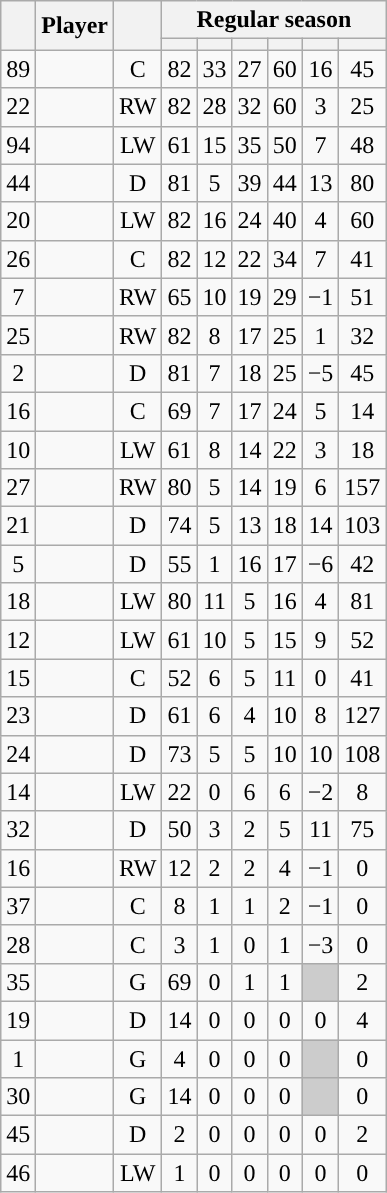<table class="wikitable sortable plainrowheaders" style="text-align:center;">
<tr>
<th scope="col" data-sort-type="number" rowspan="2"></th>
<th scope="col" rowspan="2">Player</th>
<th scope="col" rowspan="2"></th>
<th scope=colgroup colspan=6>Regular season</th>
</tr>
<tr>
<th scope="col" data-sort-type="number"></th>
<th scope="col" data-sort-type="number"></th>
<th scope="col" data-sort-type="number"></th>
<th scope="col" data-sort-type="number"></th>
<th scope="col" data-sort-type="number"></th>
<th scope="col" data-sort-type="number"></th>
</tr>
<tr>
<td scope="row">89</td>
<td align="left"></td>
<td>C</td>
<td>82</td>
<td>33</td>
<td>27</td>
<td>60</td>
<td>16</td>
<td>45</td>
</tr>
<tr>
<td scope="row">22</td>
<td align="left"></td>
<td>RW</td>
<td>82</td>
<td>28</td>
<td>32</td>
<td>60</td>
<td>3</td>
<td>25</td>
</tr>
<tr>
<td scope="row">94</td>
<td align="left"></td>
<td>LW</td>
<td>61</td>
<td>15</td>
<td>35</td>
<td>50</td>
<td>7</td>
<td>48</td>
</tr>
<tr>
<td scope="row">44</td>
<td align="left"></td>
<td>D</td>
<td>81</td>
<td>5</td>
<td>39</td>
<td>44</td>
<td>13</td>
<td>80</td>
</tr>
<tr>
<td scope="row">20</td>
<td align="left"></td>
<td>LW</td>
<td>82</td>
<td>16</td>
<td>24</td>
<td>40</td>
<td>4</td>
<td>60</td>
</tr>
<tr>
<td scope="row">26</td>
<td align="left"></td>
<td>C</td>
<td>82</td>
<td>12</td>
<td>22</td>
<td>34</td>
<td>7</td>
<td>41</td>
</tr>
<tr>
<td scope="row">7</td>
<td align="left"></td>
<td>RW</td>
<td>65</td>
<td>10</td>
<td>19</td>
<td>29</td>
<td>−1</td>
<td>51</td>
</tr>
<tr>
<td scope="row">25</td>
<td align="left"></td>
<td>RW</td>
<td>82</td>
<td>8</td>
<td>17</td>
<td>25</td>
<td>1</td>
<td>32</td>
</tr>
<tr>
<td scope="row">2</td>
<td align="left"></td>
<td>D</td>
<td>81</td>
<td>7</td>
<td>18</td>
<td>25</td>
<td>−5</td>
<td>45</td>
</tr>
<tr>
<td scope="row">16</td>
<td align="left"></td>
<td>C</td>
<td>69</td>
<td>7</td>
<td>17</td>
<td>24</td>
<td>5</td>
<td>14</td>
</tr>
<tr>
<td scope="row">10</td>
<td align="left"></td>
<td>LW</td>
<td>61</td>
<td>8</td>
<td>14</td>
<td>22</td>
<td>3</td>
<td>18</td>
</tr>
<tr>
<td scope="row">27</td>
<td align="left"></td>
<td>RW</td>
<td>80</td>
<td>5</td>
<td>14</td>
<td>19</td>
<td>6</td>
<td>157</td>
</tr>
<tr>
<td scope="row">21</td>
<td align="left"></td>
<td>D</td>
<td>74</td>
<td>5</td>
<td>13</td>
<td>18</td>
<td>14</td>
<td>103</td>
</tr>
<tr>
<td scope="row">5</td>
<td align="left"></td>
<td>D</td>
<td>55</td>
<td>1</td>
<td>16</td>
<td>17</td>
<td>−6</td>
<td>42</td>
</tr>
<tr>
<td scope="row">18</td>
<td align="left"></td>
<td>LW</td>
<td>80</td>
<td>11</td>
<td>5</td>
<td>16</td>
<td>4</td>
<td>81</td>
</tr>
<tr>
<td scope="row">12</td>
<td align="left"></td>
<td>LW</td>
<td>61</td>
<td>10</td>
<td>5</td>
<td>15</td>
<td>9</td>
<td>52</td>
</tr>
<tr>
<td scope="row">15</td>
<td align="left"></td>
<td>C</td>
<td>52</td>
<td>6</td>
<td>5</td>
<td>11</td>
<td>0</td>
<td>41</td>
</tr>
<tr>
<td scope="row">23</td>
<td align="left"></td>
<td>D</td>
<td>61</td>
<td>6</td>
<td>4</td>
<td>10</td>
<td>8</td>
<td>127</td>
</tr>
<tr>
<td scope="row">24</td>
<td align="left"></td>
<td>D</td>
<td>73</td>
<td>5</td>
<td>5</td>
<td>10</td>
<td>10</td>
<td>108</td>
</tr>
<tr>
<td scope="row">14</td>
<td align="left"></td>
<td>LW</td>
<td>22</td>
<td>0</td>
<td>6</td>
<td>6</td>
<td>−2</td>
<td>8</td>
</tr>
<tr>
<td scope="row">32</td>
<td align="left"></td>
<td>D</td>
<td>50</td>
<td>3</td>
<td>2</td>
<td>5</td>
<td>11</td>
<td>75</td>
</tr>
<tr>
<td scope="row">16</td>
<td align="left"></td>
<td>RW</td>
<td>12</td>
<td>2</td>
<td>2</td>
<td>4</td>
<td>−1</td>
<td>0</td>
</tr>
<tr>
<td scope="row">37</td>
<td align="left"></td>
<td>C</td>
<td>8</td>
<td>1</td>
<td>1</td>
<td>2</td>
<td>−1</td>
<td>0</td>
</tr>
<tr>
<td scope="row">28</td>
<td align="left"></td>
<td>C</td>
<td>3</td>
<td>1</td>
<td>0</td>
<td>1</td>
<td>−3</td>
<td>0</td>
</tr>
<tr>
<td scope="row">35</td>
<td align="left"></td>
<td>G</td>
<td>69</td>
<td>0</td>
<td>1</td>
<td>1</td>
<td style="background:#ccc"></td>
<td>2</td>
</tr>
<tr>
<td scope="row">19</td>
<td align="left"></td>
<td>D</td>
<td>14</td>
<td>0</td>
<td>0</td>
<td>0</td>
<td>0</td>
<td>4</td>
</tr>
<tr>
<td scope="row">1</td>
<td align="left"></td>
<td>G</td>
<td>4</td>
<td>0</td>
<td>0</td>
<td>0</td>
<td style="background:#ccc"></td>
<td>0</td>
</tr>
<tr>
<td scope="row">30</td>
<td align="left"></td>
<td>G</td>
<td>14</td>
<td>0</td>
<td>0</td>
<td>0</td>
<td style="background:#ccc"></td>
<td>0</td>
</tr>
<tr>
<td scope="row">45</td>
<td align="left"></td>
<td>D</td>
<td>2</td>
<td>0</td>
<td>0</td>
<td>0</td>
<td>0</td>
<td>2</td>
</tr>
<tr>
<td scope="row">46</td>
<td align="left"></td>
<td>LW</td>
<td>1</td>
<td>0</td>
<td>0</td>
<td>0</td>
<td>0</td>
<td>0</td>
</tr>
</table>
